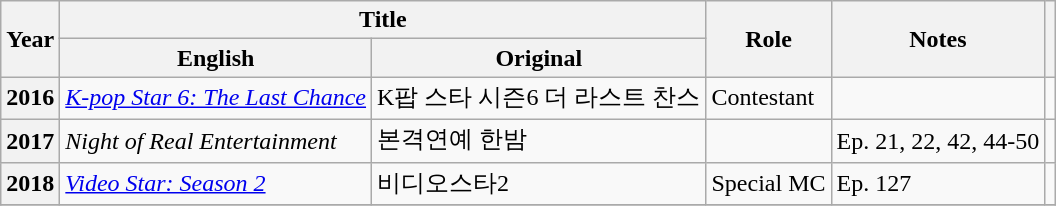<table class="wikitable sortable plainrowheaders">
<tr>
<th scope="col" rowspan="2">Year</th>
<th scope="col" colspan="2">Title</th>
<th scope="col" rowspan="2">Role</th>
<th scope="col" rowspan="2">Notes</th>
<th scope="col" rowspan="2" class="unsortable"></th>
</tr>
<tr>
<th scope="col">English</th>
<th scope="col">Original</th>
</tr>
<tr>
<th scope="row">2016</th>
<td><em><a href='#'>K-pop Star 6: The Last Chance</a></em></td>
<td>K팝 스타 시즌6 더 라스트 찬스</td>
<td>Contestant</td>
<td></td>
<td></td>
</tr>
<tr>
<th scope="row">2017</th>
<td><em>Night of Real Entertainment</em></td>
<td>본격연예 한밤</td>
<td></td>
<td>Ep. 21, 22, 42, 44-50</td>
<td></td>
</tr>
<tr>
<th scope="row">2018</th>
<td><em><a href='#'>Video Star: Season 2</a></em></td>
<td>비디오스타2</td>
<td>Special MC</td>
<td>Ep. 127</td>
<td></td>
</tr>
<tr>
</tr>
</table>
